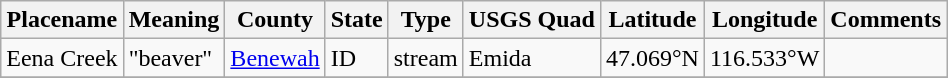<table align=center class="wikitable">
<tr>
<th>Placename</th>
<th>Meaning</th>
<th>County</th>
<th>State</th>
<th>Type</th>
<th>USGS Quad</th>
<th>Latitude</th>
<th>Longitude</th>
<th>Comments</th>
</tr>
<tr>
<td>Eena Creek</td>
<td>"beaver"</td>
<td><a href='#'>Benewah</a></td>
<td>ID</td>
<td>stream</td>
<td>Emida</td>
<td>47.069°N</td>
<td>116.533°W</td>
<td></td>
</tr>
<tr>
</tr>
</table>
